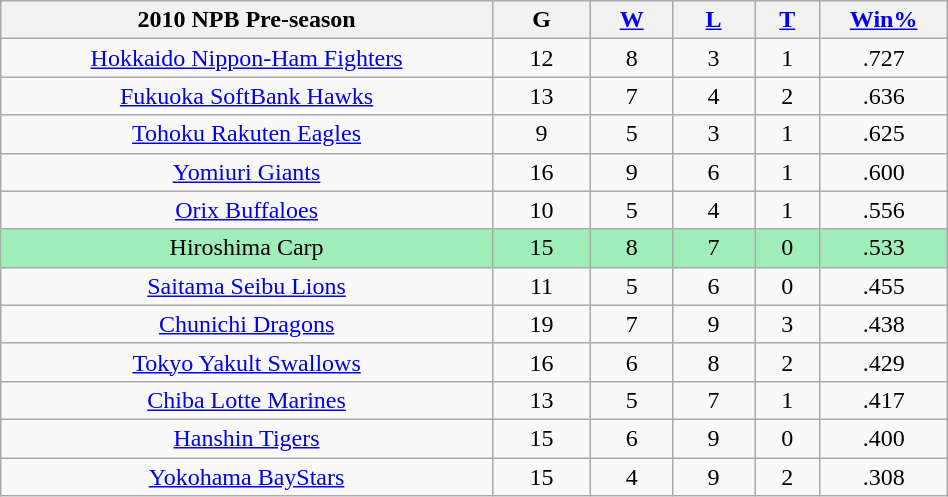<table class="wikitable"  style="width:50%; text-align:center;">
<tr>
<th style="width:30%;">2010 NPB Pre-season</th>
<th style="width:6%;">G</th>
<th style="width:5%;"><a href='#'>W</a></th>
<th style="width:5%;"><a href='#'>L</a></th>
<th style="width:4%;"><a href='#'>T</a></th>
<th style="width:7%;"><a href='#'>Win%</a></th>
</tr>
<tr>
<td align=center><a href='#'>Hokkaido Nippon-Ham Fighters</a></td>
<td>12</td>
<td>8</td>
<td>3</td>
<td>1</td>
<td>.727</td>
</tr>
<tr>
<td align=center><a href='#'>Fukuoka SoftBank Hawks</a></td>
<td>13</td>
<td>7</td>
<td>4</td>
<td>2</td>
<td>.636</td>
</tr>
<tr>
<td align=center><a href='#'>Tohoku Rakuten Eagles</a></td>
<td>9</td>
<td>5</td>
<td>3</td>
<td>1</td>
<td>.625</td>
</tr>
<tr>
<td align=center><a href='#'>Yomiuri Giants</a></td>
<td>16</td>
<td>9</td>
<td>6</td>
<td>1</td>
<td>.600</td>
</tr>
<tr>
<td align=center><a href='#'>Orix Buffaloes</a></td>
<td>10</td>
<td>5</td>
<td>4</td>
<td>1</td>
<td>.556</td>
</tr>
<tr style="background:#9feeba;">
<td align=center>Hiroshima Carp</td>
<td>15</td>
<td>8</td>
<td>7</td>
<td>0</td>
<td>.533</td>
</tr>
<tr>
<td align=center><a href='#'>Saitama Seibu Lions</a></td>
<td>11</td>
<td>5</td>
<td>6</td>
<td>0</td>
<td>.455</td>
</tr>
<tr>
<td align=center><a href='#'>Chunichi Dragons</a></td>
<td>19</td>
<td>7</td>
<td>9</td>
<td>3</td>
<td>.438</td>
</tr>
<tr>
<td align=center><a href='#'>Tokyo Yakult Swallows</a></td>
<td>16</td>
<td>6</td>
<td>8</td>
<td>2</td>
<td>.429</td>
</tr>
<tr>
<td align=center><a href='#'>Chiba Lotte Marines</a></td>
<td>13</td>
<td>5</td>
<td>7</td>
<td>1</td>
<td>.417</td>
</tr>
<tr>
<td align=center><a href='#'>Hanshin Tigers</a></td>
<td>15</td>
<td>6</td>
<td>9</td>
<td>0</td>
<td>.400</td>
</tr>
<tr>
<td align=center><a href='#'>Yokohama BayStars</a></td>
<td>15</td>
<td>4</td>
<td>9</td>
<td>2</td>
<td>.308</td>
</tr>
</table>
